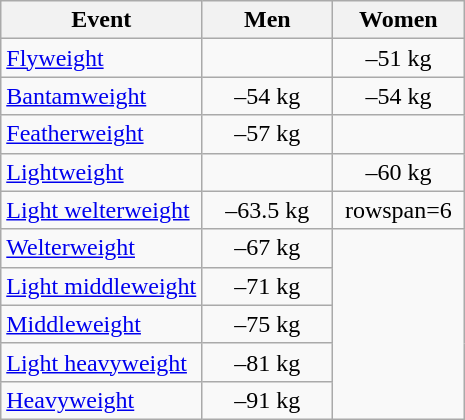<table class="wikitable" style="text-align:center">
<tr>
<th>Event</th>
<th width=80>Men</th>
<th width=80>Women</th>
</tr>
<tr>
<td align=left><a href='#'>Flyweight</a></td>
<td></td>
<td>–51 kg</td>
</tr>
<tr>
<td align=left><a href='#'>Bantamweight</a></td>
<td>–54 kg</td>
<td>–54 kg</td>
</tr>
<tr>
<td align=left><a href='#'>Featherweight</a></td>
<td>–57 kg</td>
<td></td>
</tr>
<tr>
<td align=left><a href='#'>Lightweight</a></td>
<td></td>
<td>–60 kg</td>
</tr>
<tr>
<td align=left><a href='#'>Light welterweight</a></td>
<td>–63.5 kg</td>
<td>rowspan=6 </td>
</tr>
<tr>
<td align=left><a href='#'>Welterweight</a></td>
<td>–67 kg</td>
</tr>
<tr>
<td align=left><a href='#'>Light middleweight</a></td>
<td>–71 kg</td>
</tr>
<tr>
<td align=left><a href='#'>Middleweight</a></td>
<td>–75 kg</td>
</tr>
<tr>
<td align=left><a href='#'>Light heavyweight</a></td>
<td>–81 kg</td>
</tr>
<tr>
<td align=left><a href='#'>Heavyweight</a></td>
<td>–91 kg</td>
</tr>
</table>
